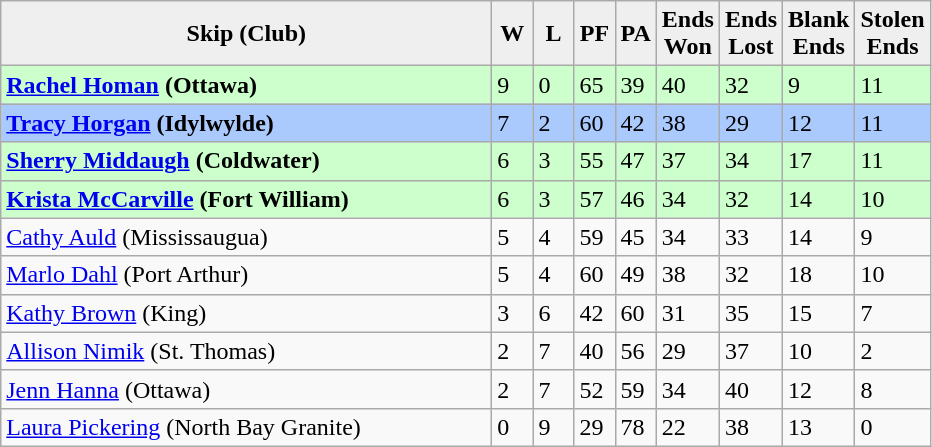<table class="wikitable">
<tr>
<th style="background:#efefef; width:320px;">Skip (Club)</th>
<th style="background:#efefef; width:20px;">W</th>
<th style="background:#efefef; width:20px;">L</th>
<th style="background:#efefef; width:20px;">PF</th>
<th style="background:#efefef; width:20px;">PA</th>
<th style="background:#efefef; width:20px;">Ends <br> Won</th>
<th style="background:#efefef; width:20px;">Ends <br> Lost</th>
<th style="background:#efefef; width:20px;">Blank <br> Ends</th>
<th style="background:#efefef; width:20px;">Stolen <br> Ends</th>
</tr>
<tr style="background:#cfc;">
<td><strong><a href='#'>Rachel Homan</a> (Ottawa)</strong></td>
<td>9</td>
<td>0</td>
<td>65</td>
<td>39</td>
<td>40</td>
<td>32</td>
<td>9</td>
<td>11</td>
</tr>
<tr style="background:#aac9fc;">
<td><strong><a href='#'>Tracy Horgan</a> (Idylwylde)</strong></td>
<td>7</td>
<td>2</td>
<td>60</td>
<td>42</td>
<td>38</td>
<td>29</td>
<td>12</td>
<td>11</td>
</tr>
<tr style="background:#cfc;">
<td><strong><a href='#'>Sherry Middaugh</a> (Coldwater)</strong></td>
<td>6</td>
<td>3</td>
<td>55</td>
<td>47</td>
<td>37</td>
<td>34</td>
<td>17</td>
<td>11</td>
</tr>
<tr style="background:#cfc;">
<td><strong><a href='#'>Krista McCarville</a> (Fort William)</strong></td>
<td>6</td>
<td>3</td>
<td>57</td>
<td>46</td>
<td>34</td>
<td>32</td>
<td>14</td>
<td>10</td>
</tr>
<tr>
<td><a href='#'>Cathy Auld</a> (Mississaugua)</td>
<td>5</td>
<td>4</td>
<td>59</td>
<td>45</td>
<td>34</td>
<td>33</td>
<td>14</td>
<td>9</td>
</tr>
<tr>
<td><a href='#'>Marlo Dahl</a> (Port Arthur)</td>
<td>5</td>
<td>4</td>
<td>60</td>
<td>49</td>
<td>38</td>
<td>32</td>
<td>18</td>
<td>10</td>
</tr>
<tr>
<td><a href='#'>Kathy Brown</a> (King)</td>
<td>3</td>
<td>6</td>
<td>42</td>
<td>60</td>
<td>31</td>
<td>35</td>
<td>15</td>
<td>7</td>
</tr>
<tr>
<td><a href='#'>Allison Nimik</a> (St. Thomas)</td>
<td>2</td>
<td>7</td>
<td>40</td>
<td>56</td>
<td>29</td>
<td>37</td>
<td>10</td>
<td>2</td>
</tr>
<tr>
<td><a href='#'>Jenn Hanna</a> (Ottawa)</td>
<td>2</td>
<td>7</td>
<td>52</td>
<td>59</td>
<td>34</td>
<td>40</td>
<td>12</td>
<td>8</td>
</tr>
<tr>
<td><a href='#'>Laura Pickering</a> (North Bay Granite)</td>
<td>0</td>
<td>9</td>
<td>29</td>
<td>78</td>
<td>22</td>
<td>38</td>
<td>13</td>
<td>0</td>
</tr>
</table>
